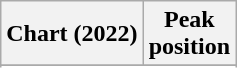<table class="wikitable sortable">
<tr>
<th>Chart (2022)</th>
<th>Peak<br>position</th>
</tr>
<tr>
</tr>
<tr>
</tr>
<tr>
</tr>
<tr>
</tr>
</table>
